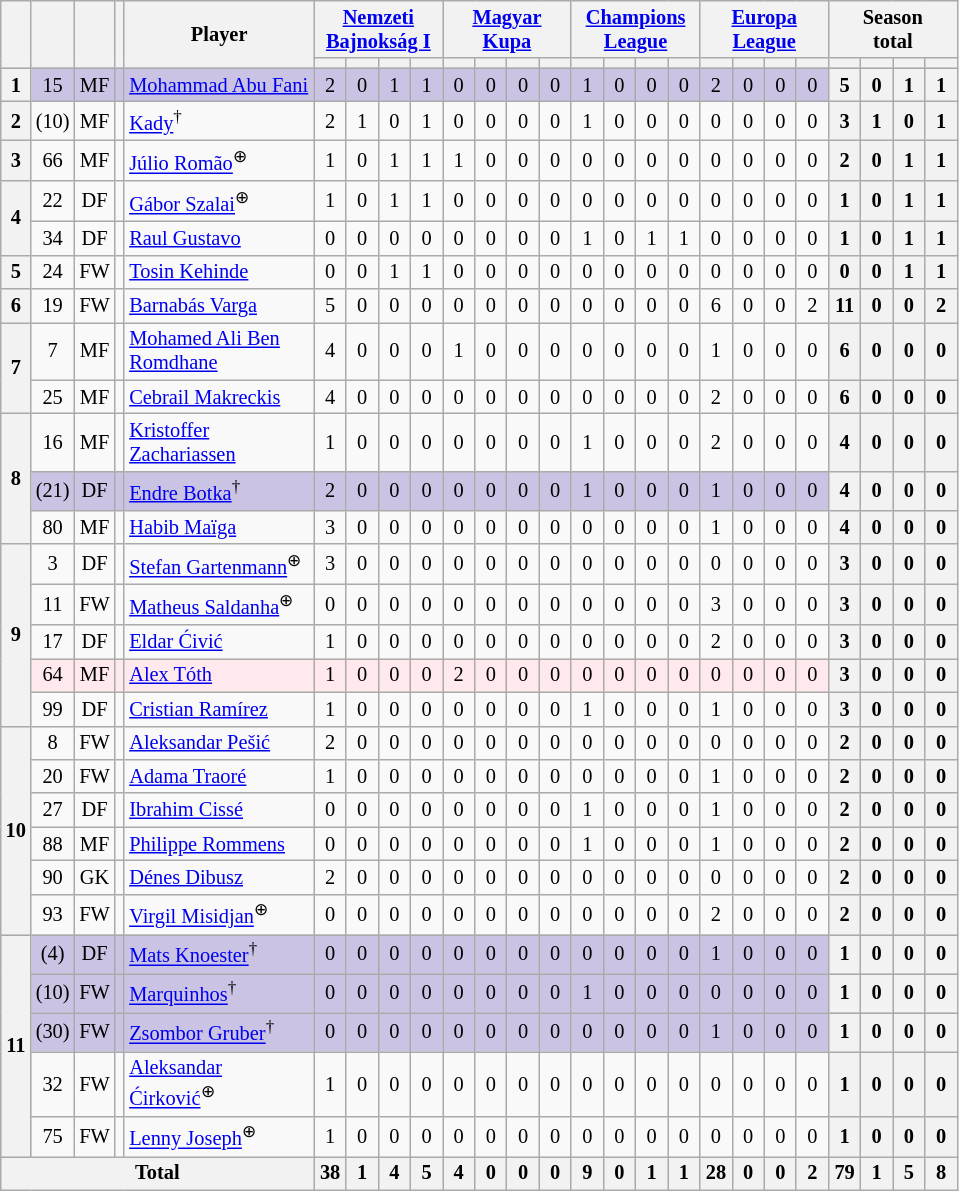<table class="wikitable sortable sticky-header-multi" style="text-align:center; font-size:85%;">
<tr>
<th rowspan="2"></th>
<th rowspan="2"></th>
<th rowspan="2"></th>
<th rowspan="2"></th>
<th rowspan="2" width="120">Player</th>
<th colspan="4"><a href='#'>Nemzeti<br>Bajnokság I</a></th>
<th colspan="4"><a href='#'>Magyar<br>Kupa</a></th>
<th colspan="4"><a href='#'>Champions<br>League</a></th>
<th colspan="4"><a href='#'>Europa<br>League</a></th>
<th colspan="4">Season<br>total</th>
</tr>
<tr>
<th width="15" class="unsortable"></th>
<th width="15" class="unsortable"></th>
<th width="15" class="unsortable"></th>
<th width="15" class="unsortable"></th>
<th width="15" class="unsortable"></th>
<th width="15" class="unsortable"></th>
<th width="15" class="unsortable"></th>
<th width="15" class="unsortable"></th>
<th width="15" class="unsortable"></th>
<th width="15" class="unsortable"></th>
<th width="15" class="unsortable"></th>
<th width="15" class="unsortable"></th>
<th width="15" class="unsortable"></th>
<th width="15" class="unsortable"></th>
<th width="15" class="unsortable"></th>
<th width="15" class="unsortable"></th>
<th width="15" class="unsortable"></th>
<th width="15" class="unsortable"></th>
<th width="15" class="unsortable"></th>
<th width="15" class="unsortable"></th>
</tr>
<tr bgcolor=#CBC3E3>
<th rowspan="1">1</th>
<td>15</td>
<td>MF</td>
<td></td>
<td style="text-align:left;" data-sort-value="AbuFani"><a href='#'>Mohammad Abu Fani</a><br></td>
<td>2</td>
<td>0</td>
<td>1</td>
<td>1<br></td>
<td>0</td>
<td>0</td>
<td>0</td>
<td>0<br></td>
<td>1</td>
<td>0</td>
<td>0</td>
<td>0<br></td>
<td>2</td>
<td>0</td>
<td>0</td>
<td>0<br></td>
<th>5</th>
<th>0</th>
<th>1</th>
<th>1</th>
</tr>
<tr>
<th rowspan="1">2</th>
<td>(10)</td>
<td>MF</td>
<td></td>
<td style="text-align:left;" data-sort-value="Kady"><a href='#'>Kady</a><sup>†</sup><br></td>
<td>2</td>
<td>1</td>
<td>0</td>
<td>1<br></td>
<td>0</td>
<td>0</td>
<td>0</td>
<td>0<br></td>
<td>1</td>
<td>0</td>
<td>0</td>
<td>0<br></td>
<td>0</td>
<td>0</td>
<td>0</td>
<td>0<br></td>
<th>3</th>
<th>1</th>
<th>0</th>
<th>1</th>
</tr>
<tr>
<th rowspan="1">3</th>
<td>66</td>
<td>MF</td>
<td></td>
<td style="text-align:left;" data-sort-value="Romao"><a href='#'>Júlio Romão</a><sup>⊕</sup><br></td>
<td>1</td>
<td>0</td>
<td>1</td>
<td>1<br></td>
<td>1</td>
<td>0</td>
<td>0</td>
<td>0<br></td>
<td>0</td>
<td>0</td>
<td>0</td>
<td>0<br></td>
<td>0</td>
<td>0</td>
<td>0</td>
<td>0<br></td>
<th>2</th>
<th>0</th>
<th>1</th>
<th>1</th>
</tr>
<tr>
<th rowspan="2">4</th>
<td>22</td>
<td>DF</td>
<td></td>
<td style="text-align:left;" data-sort-value="Szalai"><a href='#'>Gábor Szalai</a><sup>⊕</sup><br></td>
<td>1</td>
<td>0</td>
<td>1</td>
<td>1<br></td>
<td>0</td>
<td>0</td>
<td>0</td>
<td>0<br></td>
<td>0</td>
<td>0</td>
<td>0</td>
<td>0<br></td>
<td>0</td>
<td>0</td>
<td>0</td>
<td>0<br></td>
<th>1</th>
<th>0</th>
<th>1</th>
<th>1</th>
</tr>
<tr>
<td>34</td>
<td>DF</td>
<td></td>
<td style="text-align:left;" data-sort-value="Gustavo"><a href='#'>Raul Gustavo</a><br></td>
<td>0</td>
<td>0</td>
<td>0</td>
<td>0<br></td>
<td>0</td>
<td>0</td>
<td>0</td>
<td>0<br></td>
<td>1</td>
<td>0</td>
<td>1</td>
<td>1<br></td>
<td>0</td>
<td>0</td>
<td>0</td>
<td>0<br></td>
<th>1</th>
<th>0</th>
<th>1</th>
<th>1</th>
</tr>
<tr>
<th rowspan="1">5</th>
<td>24</td>
<td>FW</td>
<td></td>
<td style="text-align:left;" data-sort-value="Kehinde"><a href='#'>Tosin Kehinde</a><br></td>
<td>0</td>
<td>0</td>
<td>1</td>
<td>1<br></td>
<td>0</td>
<td>0</td>
<td>0</td>
<td>0<br></td>
<td>0</td>
<td>0</td>
<td>0</td>
<td>0<br></td>
<td>0</td>
<td>0</td>
<td>0</td>
<td>0<br></td>
<th>0</th>
<th>0</th>
<th>1</th>
<th>1</th>
</tr>
<tr>
<th rowspan="1">6</th>
<td>19</td>
<td>FW</td>
<td></td>
<td style="text-align:left;" data-sort-value="Varga"><a href='#'>Barnabás Varga</a><br></td>
<td>5</td>
<td>0</td>
<td>0</td>
<td>0<br></td>
<td>0</td>
<td>0</td>
<td>0</td>
<td>0<br></td>
<td>0</td>
<td>0</td>
<td>0</td>
<td>0<br></td>
<td>6</td>
<td>0</td>
<td>0</td>
<td>2<br></td>
<th>11</th>
<th>0</th>
<th>0</th>
<th>2</th>
</tr>
<tr>
<th rowspan="2">7</th>
<td>7</td>
<td>MF</td>
<td></td>
<td style="text-align:left;" data-sort-value="BenRomdhane"><a href='#'>Mohamed Ali Ben Romdhane</a><br></td>
<td>4</td>
<td>0</td>
<td>0</td>
<td>0<br></td>
<td>1</td>
<td>0</td>
<td>0</td>
<td>0<br></td>
<td>0</td>
<td>0</td>
<td>0</td>
<td>0<br></td>
<td>1</td>
<td>0</td>
<td>0</td>
<td>0<br></td>
<th>6</th>
<th>0</th>
<th>0</th>
<th>0</th>
</tr>
<tr>
<td>25</td>
<td>MF</td>
<td></td>
<td style="text-align:left;" data-sort-value="Makreckis"><a href='#'>Cebrail Makreckis</a><br></td>
<td>4</td>
<td>0</td>
<td>0</td>
<td>0<br></td>
<td>0</td>
<td>0</td>
<td>0</td>
<td>0<br></td>
<td>0</td>
<td>0</td>
<td>0</td>
<td>0<br></td>
<td>2</td>
<td>0</td>
<td>0</td>
<td>0<br></td>
<th>6</th>
<th>0</th>
<th>0</th>
<th>0</th>
</tr>
<tr>
<th rowspan="3">8</th>
<td>16</td>
<td>MF</td>
<td></td>
<td style="text-align:left;" data-sort-value="Zachariassen"><a href='#'>Kristoffer Zachariassen</a><br></td>
<td>1</td>
<td>0</td>
<td>0</td>
<td>0<br></td>
<td>0</td>
<td>0</td>
<td>0</td>
<td>0<br></td>
<td>1</td>
<td>0</td>
<td>0</td>
<td>0<br></td>
<td>2</td>
<td>0</td>
<td>0</td>
<td>0<br></td>
<th>4</th>
<th>0</th>
<th>0</th>
<th>0</th>
</tr>
<tr bgcolor=#CBC3E3>
<td>(21)</td>
<td>DF</td>
<td></td>
<td style="text-align:left;" data-sort-value="Botka"><a href='#'>Endre Botka</a><sup>†</sup><br></td>
<td>2</td>
<td>0</td>
<td>0</td>
<td>0<br></td>
<td>0</td>
<td>0</td>
<td>0</td>
<td>0<br></td>
<td>1</td>
<td>0</td>
<td>0</td>
<td>0<br></td>
<td>1</td>
<td>0</td>
<td>0</td>
<td>0<br></td>
<th>4</th>
<th>0</th>
<th>0</th>
<th>0</th>
</tr>
<tr>
<td>80</td>
<td>MF</td>
<td></td>
<td style="text-align:left;" data-sort-value="Maiga"><a href='#'>Habib Maïga</a><br></td>
<td>3</td>
<td>0</td>
<td>0</td>
<td>0<br></td>
<td>0</td>
<td>0</td>
<td>0</td>
<td>0<br></td>
<td>0</td>
<td>0</td>
<td>0</td>
<td>0<br></td>
<td>1</td>
<td>0</td>
<td>0</td>
<td>0<br></td>
<th>4</th>
<th>0</th>
<th>0</th>
<th>0</th>
</tr>
<tr>
<th rowspan="5">9</th>
<td>3</td>
<td>DF</td>
<td></td>
<td style="text-align:left;" data-sort-value="Gartenmann"><a href='#'>Stefan Gartenmann</a><sup>⊕</sup><br></td>
<td>3</td>
<td>0</td>
<td>0</td>
<td>0<br></td>
<td>0</td>
<td>0</td>
<td>0</td>
<td>0<br></td>
<td>0</td>
<td>0</td>
<td>0</td>
<td>0<br></td>
<td>0</td>
<td>0</td>
<td>0</td>
<td>0<br></td>
<th>3</th>
<th>0</th>
<th>0</th>
<th>0</th>
</tr>
<tr>
<td>11</td>
<td>FW</td>
<td></td>
<td style="text-align:left;" data-sort-value="Saldanha"><a href='#'>Matheus Saldanha</a><sup>⊕</sup><br></td>
<td>0</td>
<td>0</td>
<td>0</td>
<td>0<br></td>
<td>0</td>
<td>0</td>
<td>0</td>
<td>0<br></td>
<td>0</td>
<td>0</td>
<td>0</td>
<td>0<br></td>
<td>3</td>
<td>0</td>
<td>0</td>
<td>0<br></td>
<th>3</th>
<th>0</th>
<th>0</th>
<th>0</th>
</tr>
<tr>
<td>17</td>
<td>DF</td>
<td></td>
<td style="text-align:left;" data-sort-value="Civic"><a href='#'>Eldar Ćivić</a><br></td>
<td>1</td>
<td>0</td>
<td>0</td>
<td>0<br></td>
<td>0</td>
<td>0</td>
<td>0</td>
<td>0<br></td>
<td>0</td>
<td>0</td>
<td>0</td>
<td>0<br></td>
<td>2</td>
<td>0</td>
<td>0</td>
<td>0<br></td>
<th>3</th>
<th>0</th>
<th>0</th>
<th>0</th>
</tr>
<tr bgcolor=#ffe9ec>
<td>64</td>
<td>MF</td>
<td></td>
<td style="text-align:left;" data-sort-value="TothA"><a href='#'>Alex Tóth</a><br></td>
<td>1</td>
<td>0</td>
<td>0</td>
<td>0<br></td>
<td>2</td>
<td>0</td>
<td>0</td>
<td>0<br></td>
<td>0</td>
<td>0</td>
<td>0</td>
<td>0<br></td>
<td>0</td>
<td>0</td>
<td>0</td>
<td>0<br></td>
<th>3</th>
<th>0</th>
<th>0</th>
<th>0</th>
</tr>
<tr>
<td>99</td>
<td>DF</td>
<td></td>
<td style="text-align:left;" data-sort-value="Ramirez"><a href='#'>Cristian Ramírez</a><br></td>
<td>1</td>
<td>0</td>
<td>0</td>
<td>0<br></td>
<td>0</td>
<td>0</td>
<td>0</td>
<td>0<br></td>
<td>1</td>
<td>0</td>
<td>0</td>
<td>0<br></td>
<td>1</td>
<td>0</td>
<td>0</td>
<td>0<br></td>
<th>3</th>
<th>0</th>
<th>0</th>
<th>0</th>
</tr>
<tr>
<th rowspan="6">10</th>
<td>8</td>
<td>FW</td>
<td></td>
<td style="text-align:left;" data-sort-value="Pesic"><a href='#'>Aleksandar Pešić</a><br></td>
<td>2</td>
<td>0</td>
<td>0</td>
<td>0<br></td>
<td>0</td>
<td>0</td>
<td>0</td>
<td>0<br></td>
<td>0</td>
<td>0</td>
<td>0</td>
<td>0<br></td>
<td>0</td>
<td>0</td>
<td>0</td>
<td>0<br></td>
<th>2</th>
<th>0</th>
<th>0</th>
<th>0</th>
</tr>
<tr>
<td>20</td>
<td>FW</td>
<td></td>
<td style="text-align:left;" data-sort-value="Traore"><a href='#'>Adama Traoré</a><br></td>
<td>1</td>
<td>0</td>
<td>0</td>
<td>0<br></td>
<td>0</td>
<td>0</td>
<td>0</td>
<td>0<br></td>
<td>0</td>
<td>0</td>
<td>0</td>
<td>0<br></td>
<td>1</td>
<td>0</td>
<td>0</td>
<td>0<br></td>
<th>2</th>
<th>0</th>
<th>0</th>
<th>0</th>
</tr>
<tr>
<td>27</td>
<td>DF</td>
<td></td>
<td style="text-align:left;" data-sort-value="Cissé"><a href='#'>Ibrahim Cissé</a><br></td>
<td>0</td>
<td>0</td>
<td>0</td>
<td>0<br></td>
<td>0</td>
<td>0</td>
<td>0</td>
<td>0<br></td>
<td>1</td>
<td>0</td>
<td>0</td>
<td>0<br></td>
<td>1</td>
<td>0</td>
<td>0</td>
<td>0<br></td>
<th>2</th>
<th>0</th>
<th>0</th>
<th>0</th>
</tr>
<tr>
<td>88</td>
<td>MF</td>
<td></td>
<td style="text-align:left;" data-sort-value="Rommens"><a href='#'>Philippe Rommens</a><br></td>
<td>0</td>
<td>0</td>
<td>0</td>
<td>0<br></td>
<td>0</td>
<td>0</td>
<td>0</td>
<td>0<br></td>
<td>1</td>
<td>0</td>
<td>0</td>
<td>0<br></td>
<td>1</td>
<td>0</td>
<td>0</td>
<td>0<br></td>
<th>2</th>
<th>0</th>
<th>0</th>
<th>0</th>
</tr>
<tr>
<td>90</td>
<td>GK</td>
<td></td>
<td style="text-align:left;" data-sort-value="Dibusz"><a href='#'>Dénes Dibusz</a><br></td>
<td>2</td>
<td>0</td>
<td>0</td>
<td>0<br></td>
<td>0</td>
<td>0</td>
<td>0</td>
<td>0<br></td>
<td>0</td>
<td>0</td>
<td>0</td>
<td>0<br></td>
<td>0</td>
<td>0</td>
<td>0</td>
<td>0<br></td>
<th>2</th>
<th>0</th>
<th>0</th>
<th>0</th>
</tr>
<tr>
<td>93</td>
<td>FW</td>
<td></td>
<td style="text-align:left;" data-sort-value="Misidjan"><a href='#'>Virgil Misidjan</a><sup>⊕</sup><br></td>
<td>0</td>
<td>0</td>
<td>0</td>
<td>0<br></td>
<td>0</td>
<td>0</td>
<td>0</td>
<td>0<br></td>
<td>0</td>
<td>0</td>
<td>0</td>
<td>0<br></td>
<td>2</td>
<td>0</td>
<td>0</td>
<td>0<br></td>
<th>2</th>
<th>0</th>
<th>0</th>
<th>0</th>
</tr>
<tr bgcolor=#CBC3E3>
<th rowspan="5">11</th>
<td>(4)</td>
<td>DF</td>
<td></td>
<td style="text-align:left;" data-sort-value="Knoester"><a href='#'>Mats Knoester</a><sup>†</sup><br></td>
<td>0</td>
<td>0</td>
<td>0</td>
<td>0<br></td>
<td>0</td>
<td>0</td>
<td>0</td>
<td>0<br></td>
<td>0</td>
<td>0</td>
<td>0</td>
<td>0<br></td>
<td>1</td>
<td>0</td>
<td>0</td>
<td>0<br></td>
<th>1</th>
<th>0</th>
<th>0</th>
<th>0</th>
</tr>
<tr bgcolor=#CBC3E3>
<td>(10)</td>
<td>FW</td>
<td></td>
<td style="text-align:left;" data-sort-value="Marquinhos"><a href='#'>Marquinhos</a><sup>†</sup><br></td>
<td>0</td>
<td>0</td>
<td>0</td>
<td>0<br></td>
<td>0</td>
<td>0</td>
<td>0</td>
<td>0<br></td>
<td>1</td>
<td>0</td>
<td>0</td>
<td>0<br></td>
<td>0</td>
<td>0</td>
<td>0</td>
<td>0<br></td>
<th>1</th>
<th>0</th>
<th>0</th>
<th>0</th>
</tr>
<tr bgcolor=#CBC3E3>
<td>(30)</td>
<td>FW</td>
<td></td>
<td style="text-align:left;" data-sort-value="Gruber"><a href='#'>Zsombor Gruber</a><sup>†</sup><br></td>
<td>0</td>
<td>0</td>
<td>0</td>
<td>0<br></td>
<td>0</td>
<td>0</td>
<td>0</td>
<td>0<br></td>
<td>0</td>
<td>0</td>
<td>0</td>
<td>0<br></td>
<td>1</td>
<td>0</td>
<td>0</td>
<td>0<br></td>
<th>1</th>
<th>0</th>
<th>0</th>
<th>0</th>
</tr>
<tr>
<td>32</td>
<td>FW</td>
<td></td>
<td style="text-align:left;" data-sort-value="Cirkovic"><a href='#'>Aleksandar Ćirković</a><sup>⊕</sup><br></td>
<td>1</td>
<td>0</td>
<td>0</td>
<td>0<br></td>
<td>0</td>
<td>0</td>
<td>0</td>
<td>0<br></td>
<td>0</td>
<td>0</td>
<td>0</td>
<td>0<br></td>
<td>0</td>
<td>0</td>
<td>0</td>
<td>0<br></td>
<th>1</th>
<th>0</th>
<th>0</th>
<th>0</th>
</tr>
<tr>
<td>75</td>
<td>FW</td>
<td></td>
<td style="text-align:left;" data-sort-value="Joseph"><a href='#'>Lenny Joseph</a><sup>⊕</sup><br></td>
<td>1</td>
<td>0</td>
<td>0</td>
<td>0<br></td>
<td>0</td>
<td>0</td>
<td>0</td>
<td>0<br></td>
<td>0</td>
<td>0</td>
<td>0</td>
<td>0<br></td>
<td>0</td>
<td>0</td>
<td>0</td>
<td>0<br></td>
<th>1</th>
<th>0</th>
<th>0</th>
<th>0</th>
</tr>
<tr>
<th colspan="5">Total<br></th>
<th>38</th>
<th>1</th>
<th>4</th>
<th>5<br></th>
<th>4</th>
<th>0</th>
<th>0</th>
<th>0<br></th>
<th>9</th>
<th>0</th>
<th>1</th>
<th>1<br></th>
<th>28</th>
<th>0</th>
<th>0</th>
<th>2<br></th>
<th>79</th>
<th>1</th>
<th>5</th>
<th>8</th>
</tr>
</table>
